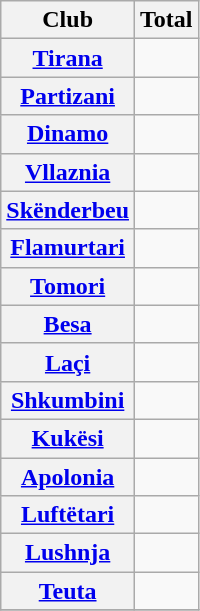<table class="sortable wikitable plainrowheaders">
<tr>
<th scope="col">Club</th>
<th scope="col">Total</th>
</tr>
<tr>
<th scope="row"><a href='#'>Tirana</a></th>
<td align="center"></td>
</tr>
<tr>
<th scope="row"><a href='#'>Partizani</a></th>
<td align="center"></td>
</tr>
<tr>
<th scope="row"><a href='#'>Dinamo</a></th>
<td align="center"></td>
</tr>
<tr>
<th scope="row"><a href='#'>Vllaznia</a></th>
<td align="center"></td>
</tr>
<tr>
<th scope="row"><a href='#'>Skënderbeu</a></th>
<td align="center"></td>
</tr>
<tr>
<th scope="row"><a href='#'>Flamurtari</a></th>
<td align="center"></td>
</tr>
<tr>
<th scope="row"><a href='#'>Tomori</a></th>
<td align="center"></td>
</tr>
<tr>
<th scope="row"><a href='#'>Besa</a></th>
<td align="center"></td>
</tr>
<tr>
<th scope="row"><a href='#'>Laçi</a></th>
<td align="center"></td>
</tr>
<tr>
<th scope="row"><a href='#'>Shkumbini</a></th>
<td align="center"></td>
</tr>
<tr>
<th scope="row"><a href='#'>Kukësi</a></th>
<td align="center"></td>
</tr>
<tr>
<th scope="row"><a href='#'>Apolonia</a></th>
<td align="center"></td>
</tr>
<tr>
<th scope="row"><a href='#'>Luftëtari</a></th>
<td align="center"></td>
</tr>
<tr>
<th scope="row"><a href='#'>Lushnja</a></th>
<td align="center"></td>
</tr>
<tr>
<th scope="row"><a href='#'>Teuta</a></th>
<td align="center"></td>
</tr>
<tr>
</tr>
</table>
